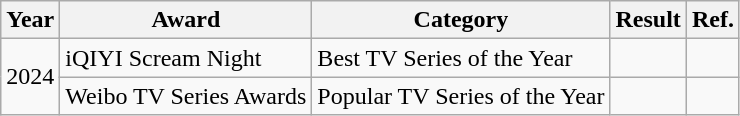<table class="wikitable">
<tr>
<th>Year</th>
<th>Award</th>
<th>Category</th>
<th>Result</th>
<th>Ref.</th>
</tr>
<tr>
<td rowspan="2">2024</td>
<td>iQIYI Scream Night</td>
<td>Best TV Series of the Year</td>
<td></td>
<td></td>
</tr>
<tr>
<td>Weibo TV Series Awards</td>
<td>Popular TV Series of the Year</td>
<td></td>
<td></td>
</tr>
</table>
